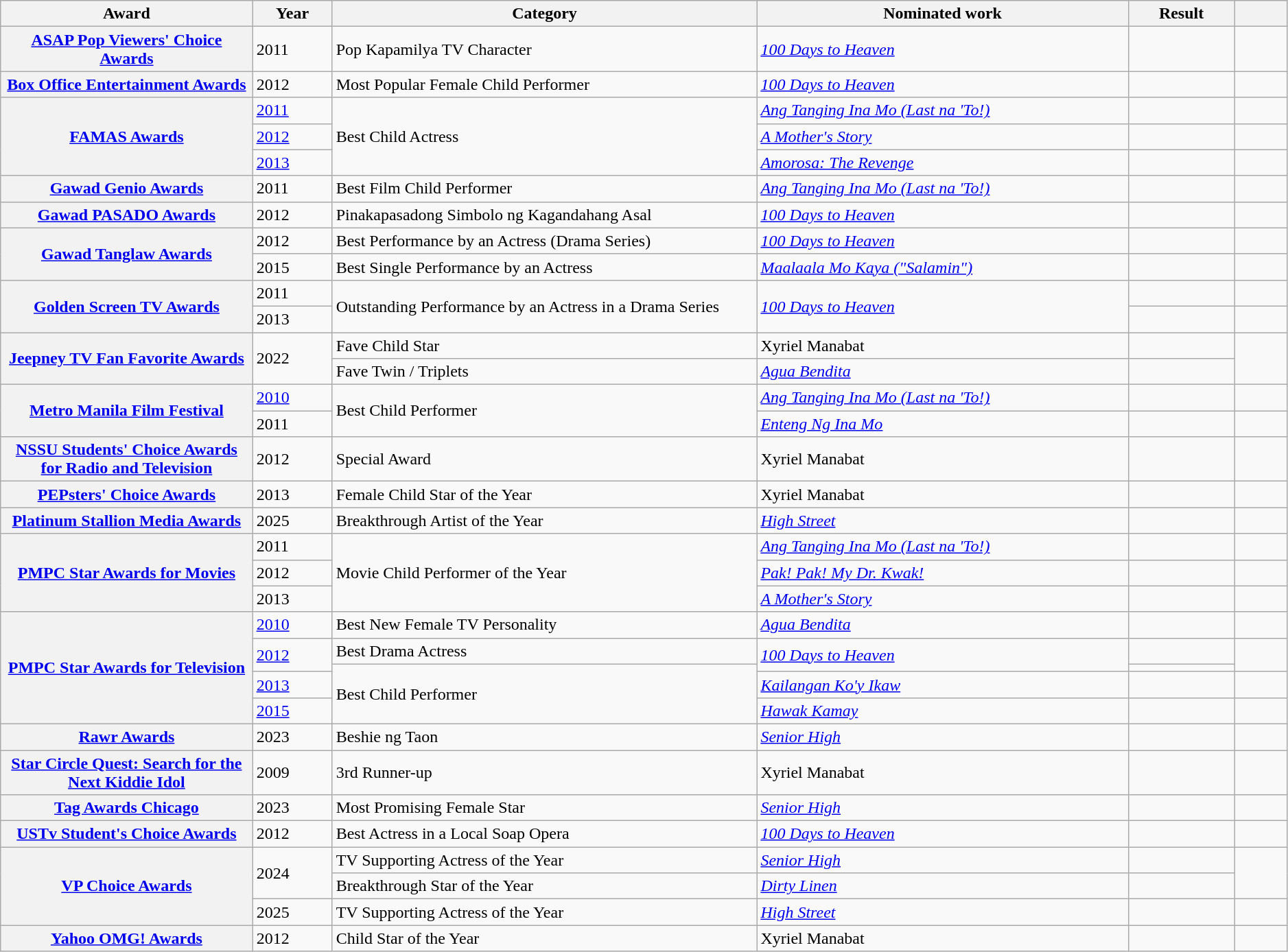<table class="wikitable sortable plainrowheaders" style="width:99%;">
<tr>
<th scope="col" style="width:19%;">Award</th>
<th scope="col" style="width:6%;">Year</th>
<th scope="col" style="width:32%;">Category</th>
<th scope="col" style="width:28%;">Nominated work</th>
<th scope="col" style="width:8%;">Result</th>
<th scope="col" style="width:4%;" class="unsortable"></th>
</tr>
<tr>
<th scope="rowgroup"><a href='#'>ASAP Pop Viewers' Choice Awards</a></th>
<td>2011</td>
<td>Pop Kapamilya TV Character</td>
<td><em><a href='#'>100 Days to Heaven</a></em></td>
<td></td>
<td></td>
</tr>
<tr>
<th scope="rowgroup"><a href='#'>Box Office Entertainment Awards</a></th>
<td>2012</td>
<td>Most Popular Female Child Performer</td>
<td><em><a href='#'>100 Days to Heaven</a></em></td>
<td></td>
<td></td>
</tr>
<tr>
<th scope="rowgroup" rowspan="3"><a href='#'>FAMAS Awards</a></th>
<td><a href='#'>2011</a></td>
<td rowspan="3">Best Child Actress</td>
<td><em><a href='#'>Ang Tanging Ina Mo (Last na 'To!)</a></em></td>
<td></td>
<td></td>
</tr>
<tr>
<td><a href='#'>2012</a></td>
<td><em><a href='#'>A Mother's Story</a></em></td>
<td></td>
<td></td>
</tr>
<tr>
<td><a href='#'>2013</a></td>
<td><em><a href='#'>Amorosa: The Revenge</a></em></td>
<td></td>
<td></td>
</tr>
<tr>
<th scope="rowgroup"><a href='#'>Gawad Genio Awards</a></th>
<td>2011</td>
<td>Best Film Child Performer</td>
<td><em><a href='#'>Ang Tanging Ina Mo (Last na 'To!)</a></em></td>
<td></td>
<td></td>
</tr>
<tr>
<th scope="rowgroup"><a href='#'>Gawad PASADO Awards</a></th>
<td>2012</td>
<td>Pinakapasadong Simbolo ng Kagandahang Asal</td>
<td><em><a href='#'>100 Days to Heaven</a></em></td>
<td></td>
<td></td>
</tr>
<tr>
<th scope="rowgroup" rowspan="2"><a href='#'>Gawad Tanglaw Awards</a></th>
<td>2012</td>
<td>Best Performance by an Actress (Drama Series)</td>
<td><em><a href='#'>100 Days to Heaven</a></em></td>
<td></td>
<td></td>
</tr>
<tr>
<td>2015</td>
<td>Best Single Performance by an Actress</td>
<td><em><a href='#'>Maalaala Mo Kaya ("Salamin")</a></em></td>
<td></td>
<td></td>
</tr>
<tr>
<th scope="rowgroup" rowspan="2"><a href='#'>Golden Screen TV Awards</a></th>
<td>2011</td>
<td rowspan="2">Outstanding Performance by an Actress in a Drama Series</td>
<td rowspan="2"><em><a href='#'>100 Days to Heaven</a></em></td>
<td></td>
<td></td>
</tr>
<tr>
<td>2013</td>
<td></td>
<td></td>
</tr>
<tr>
<th scope="rowgroup" rowspan="2"><a href='#'>Jeepney TV Fan Favorite Awards</a></th>
<td rowspan="2">2022</td>
<td>Fave Child Star</td>
<td>Xyriel Manabat</td>
<td></td>
<td rowspan="2"></td>
</tr>
<tr>
<td>Fave Twin / Triplets</td>
<td><em><a href='#'>Agua Bendita</a></em></td>
<td></td>
</tr>
<tr>
<th scope="rowgroup" rowspan="2"><a href='#'>Metro Manila Film Festival</a></th>
<td><a href='#'>2010</a></td>
<td rowspan="2">Best Child Performer</td>
<td><em><a href='#'>Ang Tanging Ina Mo (Last na 'To!)</a></em></td>
<td></td>
<td></td>
</tr>
<tr>
<td>2011</td>
<td><em><a href='#'>Enteng Ng Ina Mo</a></em></td>
<td></td>
<td></td>
</tr>
<tr>
<th scope="rowgroup"><a href='#'>NSSU Students' Choice Awards for Radio and Television</a></th>
<td>2012</td>
<td>Special Award</td>
<td>Xyriel Manabat</td>
<td></td>
<td></td>
</tr>
<tr>
<th scope="rowgroup"><a href='#'>PEPsters' Choice Awards</a></th>
<td>2013</td>
<td>Female Child Star of the Year</td>
<td>Xyriel Manabat</td>
<td></td>
<td></td>
</tr>
<tr>
<th scope="rowgroup"><a href='#'>Platinum Stallion Media Awards</a></th>
<td>2025</td>
<td>Breakthrough Artist of the Year</td>
<td><em><a href='#'>High Street</a></em></td>
<td></td>
<td></td>
</tr>
<tr>
<th scope="rowgroup" rowspan="3"><a href='#'>PMPC Star Awards for Movies</a></th>
<td>2011</td>
<td rowspan="3">Movie Child Performer of the Year</td>
<td><em><a href='#'>Ang Tanging Ina Mo (Last na 'To!)</a></em></td>
<td></td>
<td></td>
</tr>
<tr>
<td>2012</td>
<td><em><a href='#'>Pak! Pak! My Dr. Kwak!</a></em></td>
<td></td>
<td></td>
</tr>
<tr>
<td>2013</td>
<td><em><a href='#'>A Mother's Story</a></em></td>
<td></td>
<td></td>
</tr>
<tr>
<th rowspan="5" scope="rowgroup"><a href='#'>PMPC Star Awards for Television</a></th>
<td><a href='#'>2010</a></td>
<td>Best New Female TV Personality</td>
<td><em><a href='#'>Agua Bendita</a></em></td>
<td></td>
<td></td>
</tr>
<tr>
<td rowspan="2"><a href='#'>2012</a></td>
<td>Best Drama Actress</td>
<td rowspan="2"><em><a href='#'>100 Days to Heaven</a></em></td>
<td></td>
<td rowspan="2"></td>
</tr>
<tr>
<td rowspan="3">Best Child Performer</td>
<td></td>
</tr>
<tr>
<td><a href='#'>2013</a></td>
<td><em><a href='#'>Kailangan Ko'y Ikaw</a></em></td>
<td></td>
<td></td>
</tr>
<tr>
<td><a href='#'>2015</a></td>
<td><em><a href='#'>Hawak Kamay</a></em></td>
<td></td>
<td></td>
</tr>
<tr>
<th scope="rowgroup"><a href='#'>Rawr Awards</a></th>
<td>2023</td>
<td>Beshie ng Taon</td>
<td><em><a href='#'>Senior High</a></em></td>
<td></td>
<td></td>
</tr>
<tr>
<th scope="rowgroup"><a href='#'>Star Circle Quest: Search for the Next Kiddie Idol</a></th>
<td>2009</td>
<td>3rd Runner-up</td>
<td>Xyriel Manabat</td>
<td></td>
<td></td>
</tr>
<tr>
<th scope="rowgroup"><a href='#'>Tag Awards Chicago</a></th>
<td>2023</td>
<td>Most Promising Female Star</td>
<td><em><a href='#'>Senior High</a></em></td>
<td></td>
<td></td>
</tr>
<tr>
<th scope="rowgroup"><a href='#'>USTv Student's Choice Awards</a></th>
<td>2012</td>
<td>Best Actress in a Local Soap Opera</td>
<td><em><a href='#'>100 Days to Heaven</a></em></td>
<td></td>
<td></td>
</tr>
<tr>
<th rowspan="3" scope="rowgroup"><a href='#'>VP Choice Awards</a></th>
<td rowspan="2">2024</td>
<td>TV Supporting Actress of the Year</td>
<td><em><a href='#'>Senior High</a></em></td>
<td></td>
<td rowspan="2"></td>
</tr>
<tr>
<td>Breakthrough Star of the Year</td>
<td><em><a href='#'>Dirty Linen</a></em></td>
<td></td>
</tr>
<tr>
<td>2025</td>
<td>TV Supporting Actress of the Year</td>
<td><em><a href='#'>High Street</a></em></td>
<td></td>
<td></td>
</tr>
<tr>
<th scope="rowgroup"><a href='#'>Yahoo OMG! Awards</a></th>
<td>2012</td>
<td>Child Star of the Year</td>
<td>Xyriel Manabat</td>
<td></td>
<td></td>
</tr>
</table>
